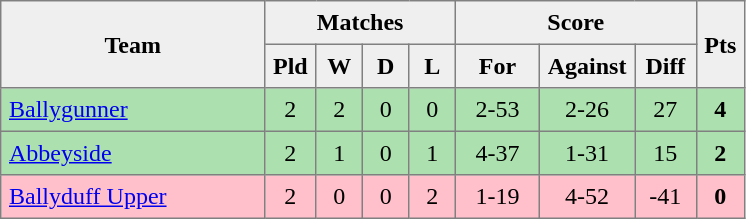<table style=border-collapse:collapse border=1 cellspacing=0 cellpadding=5>
<tr align=center bgcolor=#efefef>
<th rowspan=2 width=165>Team</th>
<th colspan=4>Matches</th>
<th colspan=3>Score</th>
<th rowspan=2width=20>Pts</th>
</tr>
<tr align=center bgcolor=#efefef>
<th width=20>Pld</th>
<th width=20>W</th>
<th width=20>D</th>
<th width=20>L</th>
<th width=45>For</th>
<th width=45>Against</th>
<th width=30>Diff</th>
</tr>
<tr align=center  style="background:#ACE1AF;">
<td style="text-align:left;"><a href='#'>Ballygunner</a></td>
<td>2</td>
<td>2</td>
<td>0</td>
<td>0</td>
<td>2-53</td>
<td>2-26</td>
<td>27</td>
<td><strong>4</strong></td>
</tr>
<tr align=center  style="background:#ACE1AF;">
<td style="text-align:left;"><a href='#'>Abbeyside</a></td>
<td>2</td>
<td>1</td>
<td>0</td>
<td>1</td>
<td>4-37</td>
<td>1-31</td>
<td>15</td>
<td><strong>2</strong></td>
</tr>
<tr align=center style="background:#FFC0CB;">
<td style="text-align:left;"><a href='#'>Ballyduff Upper</a></td>
<td>2</td>
<td>0</td>
<td>0</td>
<td>2</td>
<td>1-19</td>
<td>4-52</td>
<td>-41</td>
<td><strong>0</strong></td>
</tr>
</table>
